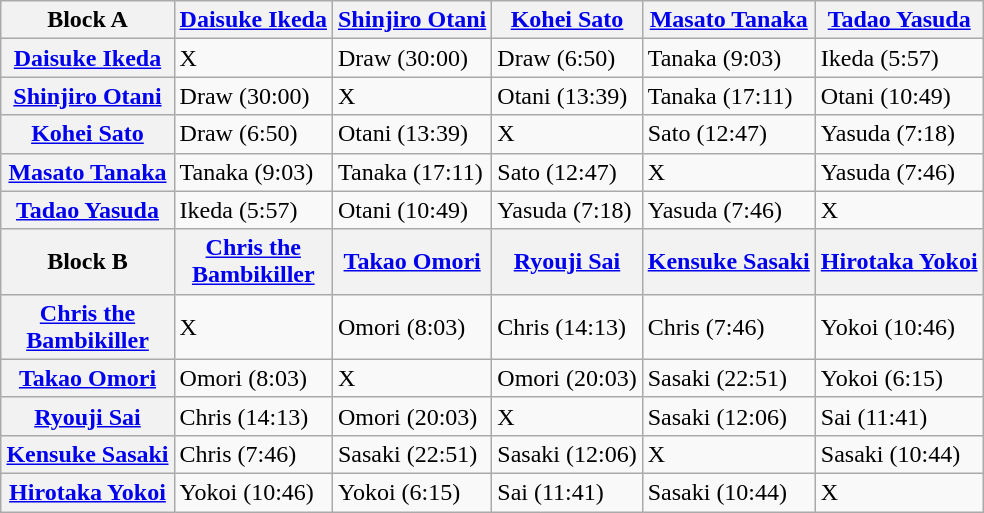<table class="wikitable" style="margin: 1em auto 1em auto">
<tr>
<th>Block A</th>
<th><a href='#'>Daisuke Ikeda</a></th>
<th><a href='#'>Shinjiro Otani</a></th>
<th><a href='#'>Kohei Sato</a></th>
<th><a href='#'>Masato Tanaka</a></th>
<th><a href='#'>Tadao Yasuda</a></th>
</tr>
<tr>
<th><a href='#'>Daisuke Ikeda</a></th>
<td>X</td>
<td>Draw (30:00)</td>
<td>Draw (6:50)</td>
<td>Tanaka (9:03)</td>
<td>Ikeda (5:57)</td>
</tr>
<tr>
<th><a href='#'>Shinjiro Otani</a></th>
<td>Draw (30:00)</td>
<td>X</td>
<td>Otani (13:39)</td>
<td>Tanaka (17:11)</td>
<td>Otani (10:49)</td>
</tr>
<tr>
<th><a href='#'>Kohei Sato</a></th>
<td>Draw (6:50)</td>
<td>Otani (13:39)</td>
<td>X</td>
<td>Sato (12:47)</td>
<td>Yasuda (7:18)</td>
</tr>
<tr>
<th><a href='#'>Masato Tanaka</a></th>
<td>Tanaka (9:03)</td>
<td>Tanaka (17:11)</td>
<td>Sato (12:47)</td>
<td>X</td>
<td>Yasuda (7:46)</td>
</tr>
<tr>
<th><a href='#'>Tadao Yasuda</a></th>
<td>Ikeda (5:57)</td>
<td>Otani (10:49)</td>
<td>Yasuda (7:18)</td>
<td>Yasuda (7:46)</td>
<td>X</td>
</tr>
<tr>
<th>Block B</th>
<th><a href='#'>Chris the<br>Bambikiller</a></th>
<th><a href='#'>Takao Omori</a></th>
<th><a href='#'>Ryouji Sai</a></th>
<th><a href='#'>Kensuke Sasaki</a></th>
<th><a href='#'>Hirotaka Yokoi</a></th>
</tr>
<tr>
<th><a href='#'>Chris the<br>Bambikiller</a></th>
<td>X</td>
<td>Omori (8:03)</td>
<td>Chris (14:13)</td>
<td>Chris (7:46)</td>
<td>Yokoi (10:46)</td>
</tr>
<tr>
<th><a href='#'>Takao Omori</a></th>
<td>Omori (8:03)</td>
<td>X</td>
<td>Omori (20:03)</td>
<td>Sasaki (22:51)</td>
<td>Yokoi (6:15)</td>
</tr>
<tr>
<th><a href='#'>Ryouji Sai</a></th>
<td>Chris (14:13)</td>
<td>Omori (20:03)</td>
<td>X</td>
<td>Sasaki (12:06)</td>
<td>Sai (11:41)</td>
</tr>
<tr>
<th><a href='#'>Kensuke Sasaki</a></th>
<td>Chris (7:46)</td>
<td>Sasaki (22:51)</td>
<td>Sasaki (12:06)</td>
<td>X</td>
<td>Sasaki (10:44)</td>
</tr>
<tr>
<th><a href='#'>Hirotaka Yokoi</a></th>
<td>Yokoi (10:46)</td>
<td>Yokoi (6:15)</td>
<td>Sai (11:41)</td>
<td>Sasaki (10:44)</td>
<td>X</td>
</tr>
</table>
